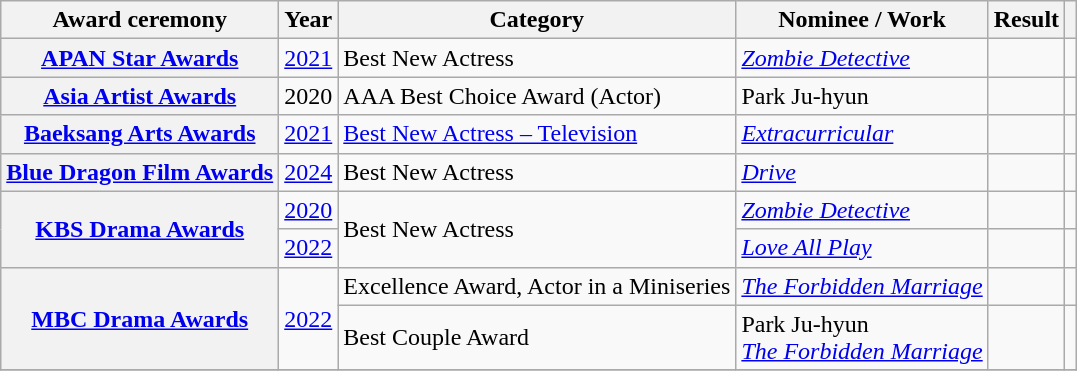<table class="wikitable plainrowheaders sortable">
<tr>
<th scope="col">Award ceremony</th>
<th scope="col">Year</th>
<th scope="col">Category</th>
<th scope="col">Nominee / Work</th>
<th scope="col">Result</th>
<th scope="col" class="unsortable"></th>
</tr>
<tr>
<th scope="row"><a href='#'>APAN Star Awards</a></th>
<td style="text-align:center"><a href='#'>2021</a></td>
<td>Best New Actress</td>
<td><em><a href='#'>Zombie Detective</a></em></td>
<td></td>
<td style="text-align:center"></td>
</tr>
<tr>
<th scope="row"><a href='#'>Asia Artist Awards</a></th>
<td style="text-align:center">2020</td>
<td>AAA Best Choice Award (Actor)</td>
<td>Park Ju-hyun</td>
<td></td>
<td style="text-align:center"></td>
</tr>
<tr>
<th scope="row"><a href='#'>Baeksang Arts Awards</a></th>
<td style="text-align:center"><a href='#'>2021</a></td>
<td><a href='#'>Best New Actress – Television</a></td>
<td><em><a href='#'>Extracurricular</a></em></td>
<td></td>
<td style="text-align:center"></td>
</tr>
<tr>
<th scope="row"><a href='#'>Blue Dragon Film Awards</a></th>
<td style="text-align:center"><a href='#'>2024</a></td>
<td>Best New Actress</td>
<td><em><a href='#'>Drive</a></em></td>
<td></td>
<td style="text-align:center"></td>
</tr>
<tr>
<th scope="row"  rowspan="2"><a href='#'>KBS Drama Awards</a></th>
<td style="text-align:center"><a href='#'>2020</a></td>
<td rowspan="2">Best New Actress</td>
<td><em><a href='#'>Zombie Detective</a></em></td>
<td></td>
<td style="text-align:center"></td>
</tr>
<tr>
<td style="text-align:center"><a href='#'>2022</a></td>
<td><em><a href='#'>Love All Play</a></em></td>
<td></td>
<td style="text-align:center"></td>
</tr>
<tr>
<th scope="row"  rowspan="2"><a href='#'>MBC Drama Awards</a></th>
<td rowspan="2" style="text-align:center"><a href='#'>2022</a></td>
<td>Excellence Award, Actor in a Miniseries</td>
<td><em><a href='#'>The Forbidden Marriage</a></em></td>
<td></td>
<td style="text-align:center"></td>
</tr>
<tr>
<td>Best Couple Award</td>
<td>Park Ju-hyun <br><em><a href='#'>The Forbidden Marriage</a></em></td>
<td></td>
<td style="text-align:center"></td>
</tr>
<tr>
</tr>
</table>
